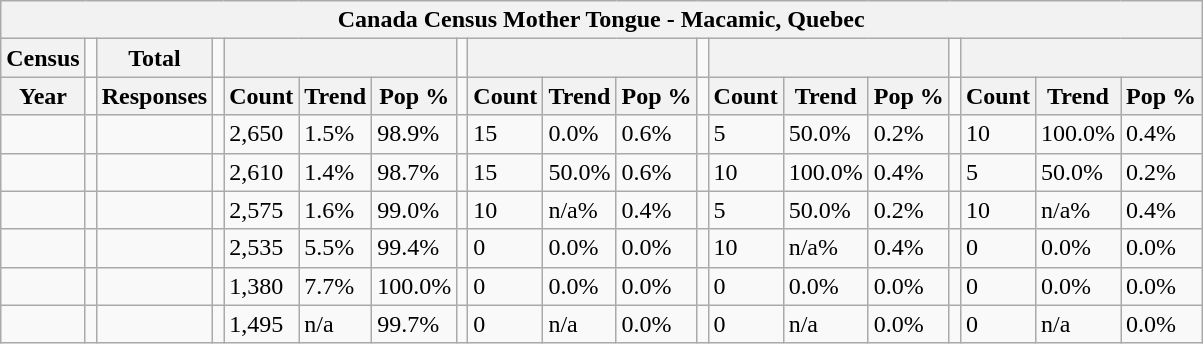<table class="wikitable">
<tr>
<th colspan="19">Canada Census Mother Tongue - Macamic, Quebec</th>
</tr>
<tr>
<th>Census</th>
<td></td>
<th>Total</th>
<td colspan="1"></td>
<th colspan="3"></th>
<td colspan="1"></td>
<th colspan="3"></th>
<td colspan="1"></td>
<th colspan="3"></th>
<td colspan="1"></td>
<th colspan="3"></th>
</tr>
<tr>
<th>Year</th>
<td></td>
<th>Responses</th>
<td></td>
<th>Count</th>
<th>Trend</th>
<th>Pop %</th>
<td></td>
<th>Count</th>
<th>Trend</th>
<th>Pop %</th>
<td></td>
<th>Count</th>
<th>Trend</th>
<th>Pop %</th>
<td></td>
<th>Count</th>
<th>Trend</th>
<th>Pop %</th>
</tr>
<tr>
<td></td>
<td></td>
<td></td>
<td></td>
<td>2,650</td>
<td> 1.5%</td>
<td>98.9%</td>
<td></td>
<td>15</td>
<td> 0.0%</td>
<td>0.6%</td>
<td></td>
<td>5</td>
<td> 50.0%</td>
<td>0.2%</td>
<td></td>
<td>10</td>
<td> 100.0%</td>
<td>0.4%</td>
</tr>
<tr>
<td></td>
<td></td>
<td></td>
<td></td>
<td>2,610</td>
<td> 1.4%</td>
<td>98.7%</td>
<td></td>
<td>15</td>
<td> 50.0%</td>
<td>0.6%</td>
<td></td>
<td>10</td>
<td> 100.0%</td>
<td>0.4%</td>
<td></td>
<td>5</td>
<td> 50.0%</td>
<td>0.2%</td>
</tr>
<tr>
<td></td>
<td></td>
<td></td>
<td></td>
<td>2,575</td>
<td> 1.6%</td>
<td>99.0%</td>
<td></td>
<td>10</td>
<td> n/a%</td>
<td>0.4%</td>
<td></td>
<td>5</td>
<td> 50.0%</td>
<td>0.2%</td>
<td></td>
<td>10</td>
<td> n/a%</td>
<td>0.4%</td>
</tr>
<tr>
<td></td>
<td></td>
<td></td>
<td></td>
<td>2,535</td>
<td> 5.5%</td>
<td>99.4%</td>
<td></td>
<td>0</td>
<td> 0.0%</td>
<td>0.0%</td>
<td></td>
<td>10</td>
<td> n/a%</td>
<td>0.4%</td>
<td></td>
<td>0</td>
<td> 0.0%</td>
<td>0.0%</td>
</tr>
<tr>
<td></td>
<td></td>
<td></td>
<td></td>
<td>1,380</td>
<td> 7.7%</td>
<td>100.0%</td>
<td></td>
<td>0</td>
<td> 0.0%</td>
<td>0.0%</td>
<td></td>
<td>0</td>
<td> 0.0%</td>
<td>0.0%</td>
<td></td>
<td>0</td>
<td> 0.0%</td>
<td>0.0%</td>
</tr>
<tr>
<td></td>
<td></td>
<td></td>
<td></td>
<td>1,495</td>
<td>n/a</td>
<td>99.7%</td>
<td></td>
<td>0</td>
<td>n/a</td>
<td>0.0%</td>
<td></td>
<td>0</td>
<td>n/a</td>
<td>0.0%</td>
<td></td>
<td>0</td>
<td>n/a</td>
<td>0.0%</td>
</tr>
</table>
